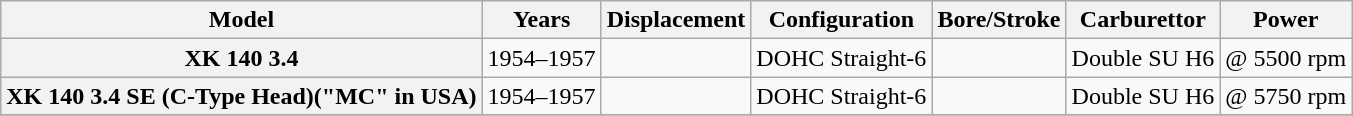<table align=center class="wikitable plainrowheaders">
<tr>
<th>Model</th>
<th>Years</th>
<th>Displacement</th>
<th>Configuration</th>
<th>Bore/Stroke</th>
<th>Carburettor</th>
<th>Power</th>
</tr>
<tr>
<th scope="row"><strong>XK 140 3.4</strong></th>
<td>1954–1957</td>
<td></td>
<td>DOHC Straight-6</td>
<td></td>
<td>Double SU H6</td>
<td> @ 5500 rpm</td>
</tr>
<tr>
<th scope="row"><strong>XK 140 3.4 SE</strong> (C-Type Head)("MC" in USA)</th>
<td>1954–1957</td>
<td></td>
<td>DOHC Straight-6</td>
<td></td>
<td>Double SU H6</td>
<td> @ 5750 rpm</td>
</tr>
<tr>
</tr>
</table>
